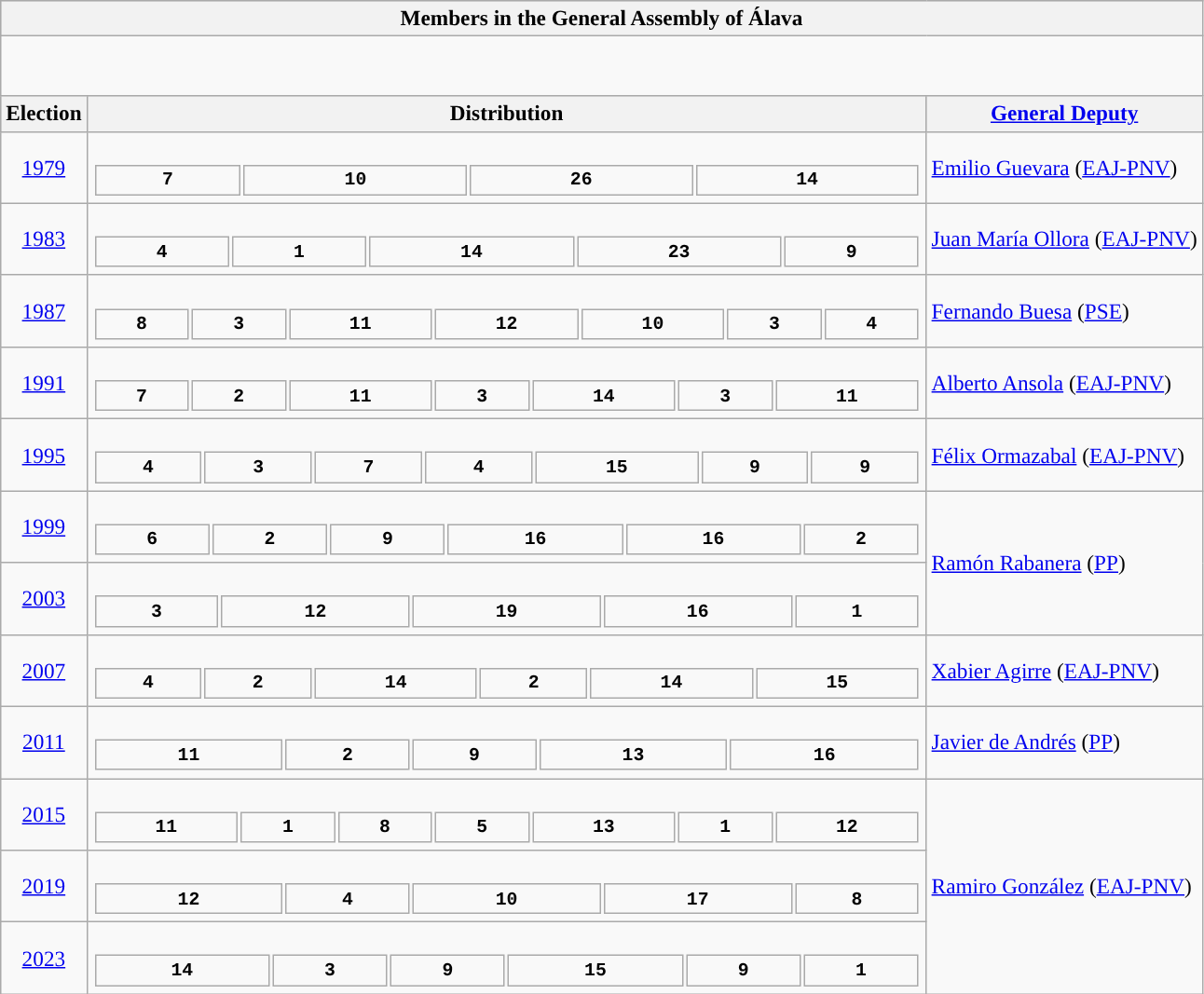<table class="wikitable" style="font-size:97%;">
<tr bgcolor="#CCCCCC">
<th colspan="3">Members in the General Assembly of Álava</th>
</tr>
<tr>
<td colspan="3"><br>
























<br>
</td>
</tr>
<tr bgcolor="#CCCCCC">
<th>Election</th>
<th>Distribution</th>
<th><a href='#'>General Deputy</a></th>
</tr>
<tr>
<td align=center><a href='#'>1979</a></td>
<td><br><table style="width:45em; font-size:85%; text-align:center; font-family:Courier New;">
<tr style="font-weight:bold">
<td style="background:">7</td>
<td style="background:">10</td>
<td style="background:">26</td>
<td style="background:">14</td>
</tr>
</table>
</td>
<td><a href='#'>Emilio Guevara</a> (<a href='#'>EAJ-PNV</a>)</td>
</tr>
<tr>
<td align=center><a href='#'>1983</a></td>
<td><br><table style="width:45em; font-size:85%; text-align:center; font-family:Courier New;">
<tr style="font-weight:bold">
<td style="background:">4</td>
<td style="background:">1</td>
<td style="background:">14</td>
<td style="background:">23</td>
<td style="background:">9</td>
</tr>
</table>
</td>
<td><a href='#'>Juan María Ollora</a> (<a href='#'>EAJ-PNV</a>)</td>
</tr>
<tr>
<td align=center><a href='#'>1987</a></td>
<td><br><table style="width:45em; font-size:85%; text-align:center; font-family:Courier New;">
<tr style="font-weight:bold">
<td style="background:">8</td>
<td style="background:">3</td>
<td style="background:">11</td>
<td style="background:">12</td>
<td style="background:">10</td>
<td style="background:">3</td>
<td style="background:">4</td>
</tr>
</table>
</td>
<td><a href='#'>Fernando Buesa</a> (<a href='#'>PSE</a>)</td>
</tr>
<tr>
<td align=center><a href='#'>1991</a></td>
<td><br><table style="width:45em; font-size:85%; text-align:center; font-family:Courier New;">
<tr style="font-weight:bold">
<td style="background:">7</td>
<td style="background:">2</td>
<td style="background:">11</td>
<td style="background:">3</td>
<td style="background:">14</td>
<td style="background:">3</td>
<td style="background:">11</td>
</tr>
</table>
</td>
<td><a href='#'>Alberto Ansola</a> (<a href='#'>EAJ-PNV</a>)</td>
</tr>
<tr>
<td align=center><a href='#'>1995</a></td>
<td><br><table style="width:45em; font-size:85%; text-align:center; font-family:Courier New;">
<tr style="font-weight:bold">
<td style="background:">4</td>
<td style="background:">3</td>
<td style="background:">7</td>
<td style="background:">4</td>
<td style="background:">15</td>
<td style="background:">9</td>
<td style="background:">9</td>
</tr>
</table>
</td>
<td><a href='#'>Félix Ormazabal</a> (<a href='#'>EAJ-PNV</a>)</td>
</tr>
<tr>
<td align=center><a href='#'>1999</a></td>
<td><br><table style="width:45em; font-size:85%; text-align:center; font-family:Courier New;">
<tr style="font-weight:bold">
<td style="background:">6</td>
<td style="background:">2</td>
<td style="background:">9</td>
<td style="background:">16</td>
<td style="background:">16</td>
<td style="background:">2</td>
</tr>
</table>
</td>
<td rowspan="2"><a href='#'>Ramón Rabanera</a> (<a href='#'>PP</a>)</td>
</tr>
<tr>
<td align=center><a href='#'>2003</a></td>
<td><br><table style="width:45em; font-size:85%; text-align:center; font-family:Courier New;">
<tr style="font-weight:bold">
<td style="background:">3</td>
<td style="background:">12</td>
<td style="background:">19</td>
<td style="background:">16</td>
<td style="background:">1</td>
</tr>
</table>
</td>
</tr>
<tr>
<td align="center"><a href='#'>2007</a></td>
<td><br><table style="width:45em; font-size:85%; text-align:center; font-family:Courier New;">
<tr style="font-weight:bold">
<td style="background:">4</td>
<td style="background:">2</td>
<td style="background:">14</td>
<td style="background:">2</td>
<td style="background:">14</td>
<td style="background:">15</td>
</tr>
</table>
</td>
<td><a href='#'>Xabier Agirre</a> (<a href='#'>EAJ-PNV</a>)</td>
</tr>
<tr>
<td align=center><a href='#'>2011</a></td>
<td><br><table style="width:45em; font-size:85%; text-align:center; font-family:Courier New;">
<tr style="font-weight:bold">
<td style="background:">11</td>
<td style="background:">2</td>
<td style="background:">9</td>
<td style="background:">13</td>
<td style="background:">16</td>
</tr>
</table>
</td>
<td><a href='#'>Javier de Andrés</a> (<a href='#'>PP</a>)</td>
</tr>
<tr>
<td align=center><a href='#'>2015</a></td>
<td><br><table style="width:45em; font-size:85%; text-align:center; font-family:Courier New;">
<tr style="font-weight:bold">
<td style="background:">11</td>
<td style="background:">1</td>
<td style="background:">8</td>
<td style="background:">5</td>
<td style="background:">13</td>
<td style="background:">1</td>
<td style="background:">12</td>
</tr>
</table>
</td>
<td rowspan="3"><a href='#'>Ramiro González</a> (<a href='#'>EAJ-PNV</a>)</td>
</tr>
<tr>
<td align=center><a href='#'>2019</a></td>
<td><br><table style="width:45em; font-size:85%; text-align:center; font-family:Courier New;">
<tr style="font-weight:bold">
<td style="background:">12</td>
<td style="background:">4</td>
<td style="background:">10</td>
<td style="background:">17</td>
<td style="background:">8</td>
</tr>
</table>
</td>
</tr>
<tr>
<td align=center><a href='#'>2023</a></td>
<td><br><table style="width:45em; font-size:85%; text-align:center; font-family:Courier New;">
<tr style="font-weight:bold">
<td style="background:">14</td>
<td style="background:">3</td>
<td style="background:">9</td>
<td style="background:">15</td>
<td style="background:">9</td>
<td style="background:">1</td>
</tr>
</table>
</td>
</tr>
</table>
